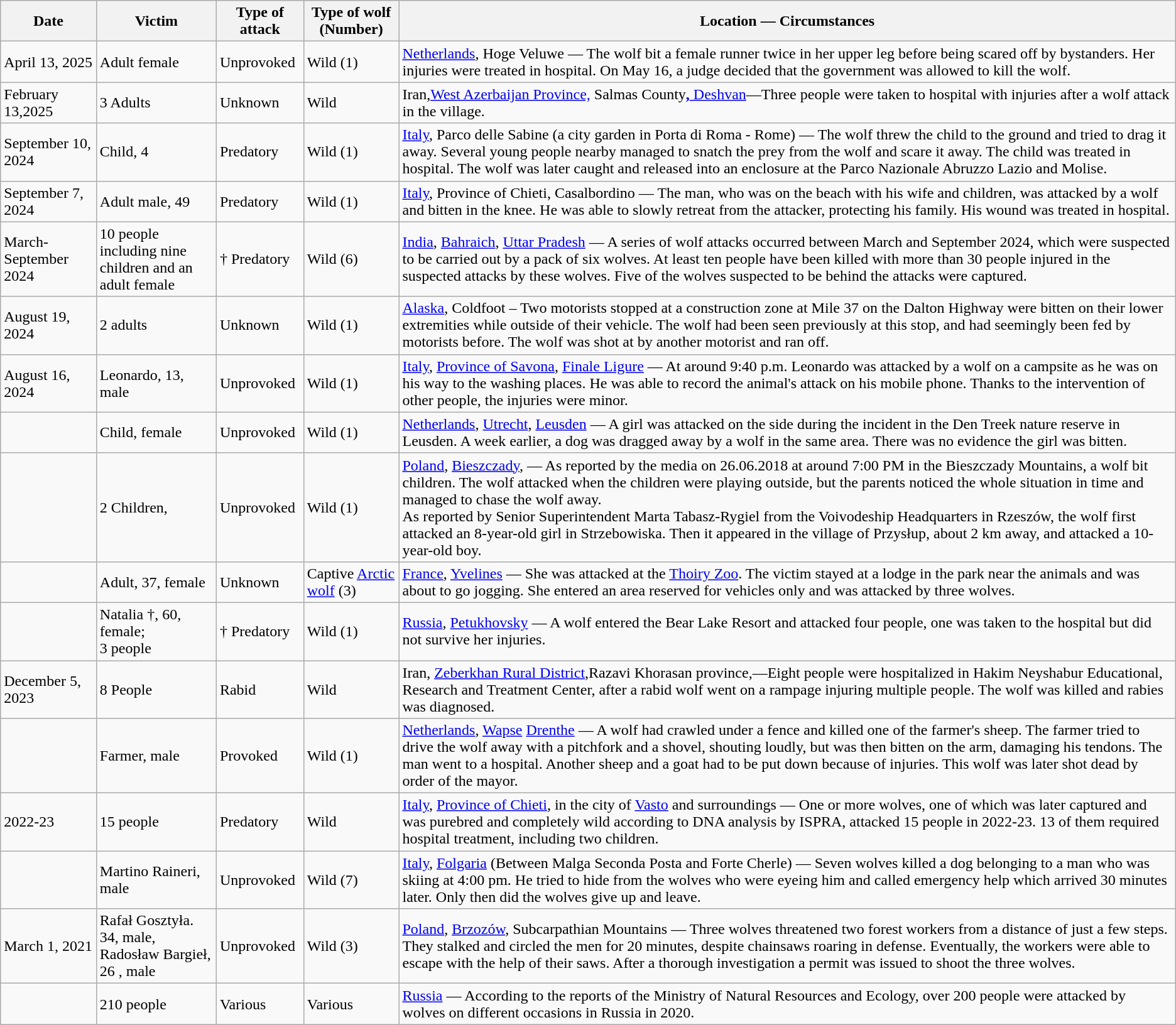<table class="wikitable sortable">
<tr>
<th>Date</th>
<th style="width:120px;">Victim</th>
<th>Type of attack</th>
<th>Type of wolf (Number)</th>
<th>Location — Circumstances</th>
</tr>
<tr>
<td>April 13, 2025</td>
<td>Adult female</td>
<td>Unprovoked</td>
<td>Wild (1)</td>
<td><a href='#'>Netherlands</a>, Hoge Veluwe — The wolf bit a female runner twice in her upper leg before being scared off by bystanders. Her injuries were treated in hospital. On May 16, a judge decided that the government was allowed to kill the wolf.</td>
</tr>
<tr>
<td>February 13,2025</td>
<td>3 Adults</td>
<td>Unknown</td>
<td>Wild</td>
<td>Iran,<a href='#'>West Azerbaijan Province,</a> Salmas County<a href='#'><strong>,</strong> Deshvan</a>—Three people were taken to hospital with injuries after a wolf attack in the village.</td>
</tr>
<tr>
<td>September 10, 2024</td>
<td>Child, 4</td>
<td>Predatory</td>
<td>Wild (1)</td>
<td><a href='#'>Italy</a>, Parco delle Sabine (a city garden in Porta di Roma - Rome) — The wolf threw the child to the ground and tried to drag it away. Several young people nearby managed to snatch the prey from the wolf and scare it away. The child was treated in hospital. The wolf was later caught and released into an enclosure at the Parco Nazionale Abruzzo Lazio and Molise.</td>
</tr>
<tr>
<td>September 7,<br>2024</td>
<td>Adult male, 49</td>
<td>Predatory</td>
<td>Wild (1)</td>
<td><a href='#'>Italy</a>, Province of Chieti, Casalbordino — The man, who was on the beach with his wife and children, was attacked by a wolf and bitten in the knee. He was able to slowly retreat from the attacker, protecting his family. His wound was treated in hospital.</td>
</tr>
<tr>
<td>March- September 2024</td>
<td>10 people including nine children and an adult female</td>
<td>† Predatory</td>
<td>Wild (6)</td>
<td><a href='#'>India</a>, <a href='#'>Bahraich</a>, <a href='#'>Uttar Pradesh</a> — A series of wolf attacks occurred between March and September 2024, which were suspected to be carried out by a pack of six wolves. At least ten people have been killed with more than 30 people injured in the suspected attacks by these wolves. Five of the wolves suspected to be behind the attacks were captured.</td>
</tr>
<tr>
<td>August 19, 2024</td>
<td>2 adults</td>
<td>Unknown</td>
<td>Wild (1)</td>
<td><a href='#'>Alaska</a>, Coldfoot – Two motorists stopped at a construction zone at Mile 37 on the Dalton Highway were bitten on their lower extremities while outside of their vehicle. The wolf had been seen previously at this stop, and had seemingly been fed by motorists before. The wolf was shot at by another motorist and ran off.</td>
</tr>
<tr>
<td>August 16, 2024</td>
<td>Leonardo, 13, male</td>
<td>Unprovoked</td>
<td>Wild (1)</td>
<td><a href='#'>Italy</a>, <a href='#'>Province of Savona</a>, <a href='#'>Finale Ligure</a> — At around 9:40 p.m. Leonardo was attacked by a wolf on a campsite as he was on his way to the washing places. He was able to record the animal's attack on his mobile phone. Thanks to the intervention of other people, the injuries were minor.</td>
</tr>
<tr>
<td></td>
<td>Child, female</td>
<td>Unprovoked</td>
<td>Wild (1)</td>
<td><a href='#'>Netherlands</a>, <a href='#'>Utrecht</a>, <a href='#'>Leusden</a> — A girl was attacked on the side during the incident in the Den Treek nature reserve in Leusden. A week earlier, a dog was dragged away by a wolf in the same area. There was no evidence the girl was bitten.</td>
</tr>
<tr>
<td></td>
<td>2 Children,</td>
<td>Unprovoked</td>
<td>Wild (1)</td>
<td><a href='#'>Poland</a>, <a href='#'>Bieszczady</a>, — As reported by the media on 26.06.2018 at around 7:00 PM in the Bieszczady Mountains, a wolf bit children. The wolf attacked when the children were playing outside, but the parents noticed the whole situation in time and managed to chase the wolf away.<br>As reported by Senior Superintendent Marta Tabasz-Rygiel from the Voivodeship Headquarters in Rzeszów, the wolf first attacked an 8-year-old girl in Strzebowiska. Then it appeared in the village of Przysłup, about 2 km away, and attacked a 10-year-old boy.</td>
</tr>
<tr>
<td></td>
<td>Adult, 37, female</td>
<td>Unknown</td>
<td>Captive <a href='#'>Arctic wolf</a> (3)</td>
<td><a href='#'>France</a>, <a href='#'>Yvelines</a> — She was attacked at the <a href='#'>Thoiry Zoo</a>. The victim stayed at a lodge in the park near the animals and was about to go jogging. She entered an area reserved for vehicles only and was attacked by three wolves.</td>
</tr>
<tr>
<td></td>
<td>Natalia †, 60, female;<br>3 people</td>
<td>† Predatory</td>
<td>Wild (1)</td>
<td><a href='#'>Russia</a>, <a href='#'>Petukhovsky</a> — A wolf entered the Bear Lake Resort and attacked four people, one was taken to the hospital but did not survive her injuries.</td>
</tr>
<tr>
<td>December 5, 2023</td>
<td>8 People</td>
<td>Rabid</td>
<td>Wild</td>
<td>Iran, <a href='#'>Zeberkhan Rural District</a>,Razavi Khorasan province,—Eight people were hospitalized in Hakim Neyshabur Educational, Research and Treatment Center, after a rabid wolf went on a rampage injuring multiple people. The wolf was killed and rabies was diagnosed.</td>
</tr>
<tr>
<td></td>
<td>Farmer, male</td>
<td>Provoked</td>
<td>Wild (1)</td>
<td><a href='#'>Netherlands</a>, <a href='#'>Wapse</a> <a href='#'>Drenthe</a> — A wolf had crawled under a fence and killed one of the farmer's sheep. The farmer tried to drive the wolf away with a pitchfork and a shovel, shouting loudly, but was then bitten on the arm, damaging his tendons. The man went to a hospital. Another sheep and a goat had to be put down because of injuries. This wolf was later shot dead by order of the mayor.</td>
</tr>
<tr>
<td>2022-23</td>
<td>15 people</td>
<td>Predatory</td>
<td>Wild</td>
<td><a href='#'>Italy</a>, <a href='#'>Province of Chieti</a>, in the city of <a href='#'>Vasto</a> and surroundings — One or more wolves, one of which was later captured and was purebred and completely wild according to DNA analysis by ISPRA, attacked 15 people in 2022-23. 13 of them required hospital treatment, including two children.</td>
</tr>
<tr>
<td></td>
<td>Martino Raineri, male</td>
<td>Unprovoked</td>
<td>Wild (7)</td>
<td><a href='#'>Italy</a>, <a href='#'>Folgaria</a> (Between Malga Seconda Posta and Forte Cherle) — Seven wolves killed a dog belonging to a man who was skiing at 4:00 pm. He tried to hide from the wolves who were eyeing him and called emergency help which arrived 30 minutes later. Only then did the wolves give up and leave.</td>
</tr>
<tr>
<td>March 1, 2021</td>
<td>Rafał Gosztyła. 34, male, Radosław Bargieł, 26 , male</td>
<td>Unprovoked</td>
<td>Wild (3)</td>
<td><a href='#'>Poland</a>, <a href='#'>Brzozów</a>, Subcarpathian Mountains — Three wolves threatened two forest workers from a distance of just a few steps. They stalked and circled the men for 20 minutes, despite chainsaws roaring in defense. Eventually, the workers were able to escape  with the help of their saws. After a thorough investigation  a permit was issued to shoot the three wolves.</td>
</tr>
<tr>
<td></td>
<td>210 people</td>
<td>Various</td>
<td>Various</td>
<td><a href='#'>Russia</a> — According to the reports of the Ministry of Natural Resources and Ecology, over 200 people were attacked by wolves on different occasions in Russia in 2020.</td>
</tr>
</table>
